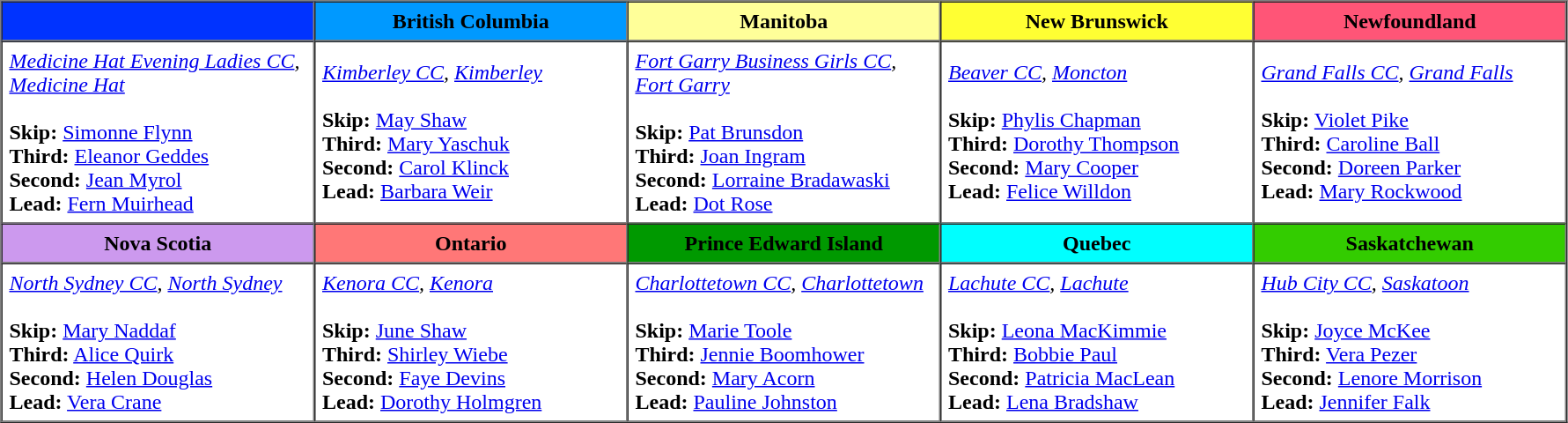<table border=1 cellpadding=5 cellspacing=0>
<tr>
<th bgcolor="#0033ff" width="225"></th>
<th bgcolor="#0099ff" width="225">British Columbia</th>
<th bgcolor="#ffff99" width="225">Manitoba</th>
<th bgcolor="#ffff33" width="225">New Brunswick</th>
<th bgcolor="#ff5577" width="225">Newfoundland</th>
</tr>
<tr>
<td><em><a href='#'>Medicine Hat Evening Ladies CC</a>, <a href='#'>Medicine Hat</a></em> <br><br><strong>Skip:</strong> <a href='#'>Simonne Flynn</a> <br>
<strong>Third:</strong> <a href='#'>Eleanor Geddes</a> <br>
<strong>Second:</strong> <a href='#'>Jean Myrol</a> <br>
<strong>Lead:</strong> <a href='#'>Fern Muirhead</a></td>
<td><em><a href='#'>Kimberley CC</a>, <a href='#'>Kimberley</a></em> <br><br><strong>Skip:</strong>  <a href='#'>May Shaw</a> <br>
<strong>Third:</strong>  <a href='#'>Mary Yaschuk</a> <br>
<strong>Second:</strong>  <a href='#'>Carol Klinck</a> <br>
<strong>Lead:</strong> <a href='#'>Barbara Weir</a></td>
<td><em><a href='#'>Fort Garry Business Girls CC</a>, <a href='#'>Fort Garry</a></em> <br><br><strong>Skip:</strong> <a href='#'>Pat Brunsdon</a> <br>
<strong>Third:</strong> <a href='#'>Joan Ingram</a> <br>
<strong>Second:</strong> <a href='#'>Lorraine Bradawaski</a> <br>
<strong>Lead:</strong> <a href='#'>Dot Rose</a></td>
<td><em><a href='#'>Beaver CC</a>, <a href='#'>Moncton</a></em> <br><br><strong>Skip:</strong> <a href='#'>Phylis Chapman</a> <br>
<strong>Third:</strong> <a href='#'>Dorothy Thompson</a> <br>
<strong>Second:</strong> <a href='#'>Mary Cooper</a> <br>
<strong>Lead:</strong> <a href='#'>Felice Willdon</a></td>
<td><em><a href='#'>Grand Falls CC</a>, <a href='#'>Grand Falls</a></em> <br><br><strong>Skip:</strong> <a href='#'>Violet Pike</a> <br>
<strong>Third:</strong> <a href='#'>Caroline Ball</a> <br>
<strong>Second:</strong> <a href='#'>Doreen Parker</a> <br>
<strong>Lead:</strong> <a href='#'>Mary Rockwood</a></td>
</tr>
<tr border=1 cellpadding=5 cellspacing=0>
<th bgcolor="#cc99ee" width="200">Nova Scotia</th>
<th bgcolor="#ff7777" width="200">Ontario</th>
<th bgcolor="#009900" width="200">Prince Edward Island</th>
<th bgcolor="#00ffff" width="200">Quebec</th>
<th bgcolor="#33cc00" width="200">Saskatchewan</th>
</tr>
<tr>
<td><em><a href='#'>North Sydney CC</a>, <a href='#'>North Sydney</a></em> <br><br><strong>Skip:</strong> <a href='#'>Mary Naddaf</a> <br>
<strong>Third:</strong> <a href='#'>Alice Quirk</a> <br>
<strong>Second:</strong> <a href='#'>Helen Douglas</a> <br>
<strong>Lead:</strong> <a href='#'>Vera Crane</a></td>
<td><em><a href='#'>Kenora CC</a>, <a href='#'>Kenora</a></em> <br><br><strong>Skip:</strong> <a href='#'>June Shaw</a> <br>
<strong>Third:</strong> <a href='#'>Shirley Wiebe</a> <br>
<strong>Second:</strong> <a href='#'>Faye Devins</a> <br>
<strong>Lead:</strong> <a href='#'>Dorothy Holmgren</a></td>
<td><em><a href='#'>Charlottetown CC</a>, <a href='#'>Charlottetown</a></em> <br><br><strong>Skip:</strong> <a href='#'>Marie Toole</a><br>
<strong>Third:</strong> <a href='#'>Jennie Boomhower</a><br>
<strong>Second:</strong> <a href='#'>Mary Acorn</a><br>
<strong>Lead:</strong> <a href='#'>Pauline Johnston</a></td>
<td><em><a href='#'>Lachute CC</a>, <a href='#'>Lachute</a></em> <br><br><strong>Skip:</strong> <a href='#'>Leona MacKimmie</a> <br>
<strong>Third:</strong> <a href='#'>Bobbie Paul</a> <br>
<strong>Second:</strong> <a href='#'>Patricia MacLean</a> <br>
<strong>Lead:</strong> <a href='#'>Lena Bradshaw</a></td>
<td><em><a href='#'>Hub City CC</a>, <a href='#'>Saskatoon</a></em> <br><br><strong>Skip:</strong> <a href='#'>Joyce McKee</a> <br>
<strong>Third:</strong> <a href='#'>Vera Pezer</a><br>
<strong>Second:</strong> <a href='#'>Lenore Morrison</a><br>
<strong>Lead:</strong> <a href='#'>Jennifer Falk</a></td>
</tr>
</table>
